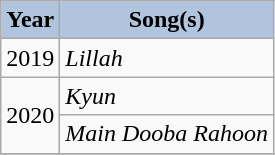<table class="wikitable" style="font-size: 100%;">
<tr>
<th style="background:#B0C4DE;">Year</th>
<th style="background:#B0C4DE;">Song(s)</th>
</tr>
<tr>
<td>2019</td>
<td><em>Lillah</em></td>
</tr>
<tr>
<td rowspan="2">2020</td>
<td><em>Kyun</em></td>
</tr>
<tr>
<td><em>Main Dooba Rahoon</em></td>
</tr>
<tr>
</tr>
</table>
